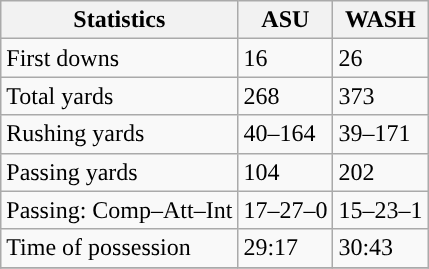<table class="wikitable" style="float: left;">
<tr>
<th>Statistics</th>
<th>ASU</th>
<th>WASH</th>
</tr>
<tr>
<td>First downs</td>
<td>16</td>
<td>26</td>
</tr>
<tr>
<td>Total yards</td>
<td>268</td>
<td>373</td>
</tr>
<tr>
<td>Rushing yards</td>
<td>40–164</td>
<td>39–171</td>
</tr>
<tr>
<td>Passing yards</td>
<td>104</td>
<td>202</td>
</tr>
<tr>
<td>Passing: Comp–Att–Int</td>
<td>17–27–0</td>
<td>15–23–1</td>
</tr>
<tr>
<td>Time of possession</td>
<td>29:17</td>
<td>30:43</td>
</tr>
<tr>
</tr>
</table>
